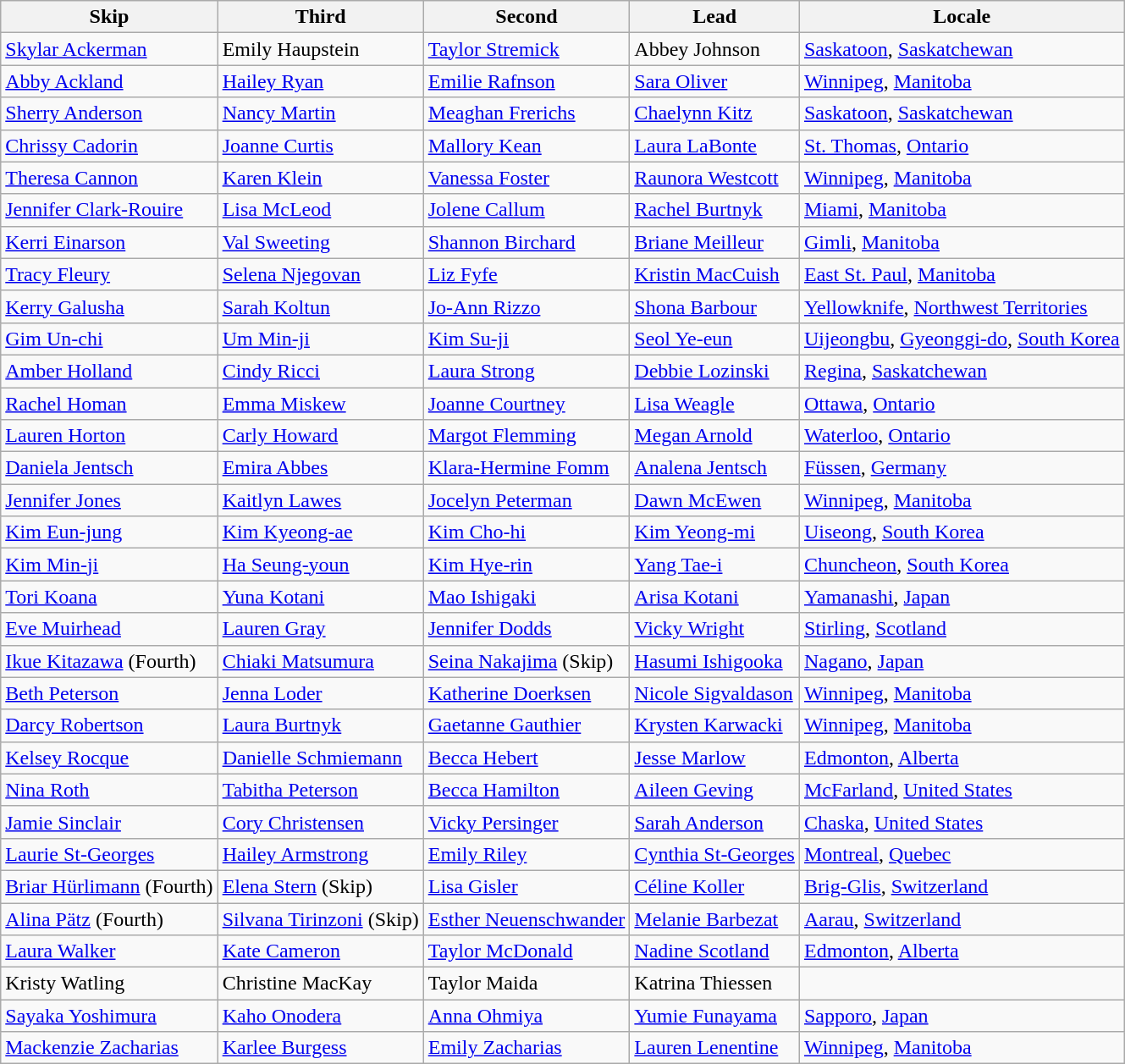<table class=wikitable>
<tr>
<th>Skip</th>
<th>Third</th>
<th>Second</th>
<th>Lead</th>
<th>Locale</th>
</tr>
<tr>
<td><a href='#'>Skylar Ackerman</a></td>
<td>Emily Haupstein</td>
<td><a href='#'>Taylor Stremick</a></td>
<td>Abbey Johnson</td>
<td> <a href='#'>Saskatoon</a>, <a href='#'>Saskatchewan</a></td>
</tr>
<tr>
<td><a href='#'>Abby Ackland</a></td>
<td><a href='#'>Hailey Ryan</a></td>
<td><a href='#'>Emilie Rafnson</a></td>
<td><a href='#'>Sara Oliver</a></td>
<td> <a href='#'>Winnipeg</a>, <a href='#'>Manitoba</a></td>
</tr>
<tr>
<td><a href='#'>Sherry Anderson</a></td>
<td><a href='#'>Nancy Martin</a></td>
<td><a href='#'>Meaghan Frerichs</a></td>
<td><a href='#'>Chaelynn Kitz</a></td>
<td> <a href='#'>Saskatoon</a>, <a href='#'>Saskatchewan</a></td>
</tr>
<tr>
<td><a href='#'>Chrissy Cadorin</a></td>
<td><a href='#'>Joanne Curtis</a></td>
<td><a href='#'>Mallory Kean</a></td>
<td><a href='#'>Laura LaBonte</a></td>
<td> <a href='#'>St. Thomas</a>, <a href='#'>Ontario</a></td>
</tr>
<tr>
<td><a href='#'>Theresa Cannon</a></td>
<td><a href='#'>Karen Klein</a></td>
<td><a href='#'>Vanessa Foster</a></td>
<td><a href='#'>Raunora Westcott</a></td>
<td> <a href='#'>Winnipeg</a>, <a href='#'>Manitoba</a></td>
</tr>
<tr>
<td><a href='#'>Jennifer Clark-Rouire</a></td>
<td><a href='#'>Lisa McLeod</a></td>
<td><a href='#'>Jolene Callum</a></td>
<td><a href='#'>Rachel Burtnyk</a></td>
<td> <a href='#'>Miami</a>, <a href='#'>Manitoba</a></td>
</tr>
<tr>
<td><a href='#'>Kerri Einarson</a></td>
<td><a href='#'>Val Sweeting</a></td>
<td><a href='#'>Shannon Birchard</a></td>
<td><a href='#'>Briane Meilleur</a></td>
<td> <a href='#'>Gimli</a>, <a href='#'>Manitoba</a></td>
</tr>
<tr>
<td><a href='#'>Tracy Fleury</a></td>
<td><a href='#'>Selena Njegovan</a></td>
<td><a href='#'>Liz Fyfe</a></td>
<td><a href='#'>Kristin MacCuish</a></td>
<td> <a href='#'>East St. Paul</a>, <a href='#'>Manitoba</a></td>
</tr>
<tr>
<td><a href='#'>Kerry Galusha</a></td>
<td><a href='#'>Sarah Koltun</a></td>
<td><a href='#'>Jo-Ann Rizzo</a></td>
<td><a href='#'>Shona Barbour</a></td>
<td> <a href='#'>Yellowknife</a>, <a href='#'>Northwest Territories</a></td>
</tr>
<tr>
<td><a href='#'>Gim Un-chi</a></td>
<td><a href='#'>Um Min-ji</a></td>
<td><a href='#'>Kim Su-ji</a></td>
<td><a href='#'>Seol Ye-eun</a></td>
<td> <a href='#'>Uijeongbu</a>, <a href='#'>Gyeonggi-do</a>, <a href='#'>South Korea</a></td>
</tr>
<tr>
<td><a href='#'>Amber Holland</a></td>
<td><a href='#'>Cindy Ricci</a></td>
<td><a href='#'>Laura Strong</a></td>
<td><a href='#'>Debbie Lozinski</a></td>
<td> <a href='#'>Regina</a>, <a href='#'>Saskatchewan</a></td>
</tr>
<tr>
<td><a href='#'>Rachel Homan</a></td>
<td><a href='#'>Emma Miskew</a></td>
<td><a href='#'>Joanne Courtney</a></td>
<td><a href='#'>Lisa Weagle</a></td>
<td> <a href='#'>Ottawa</a>, <a href='#'>Ontario</a></td>
</tr>
<tr>
<td><a href='#'>Lauren Horton</a></td>
<td><a href='#'>Carly Howard</a></td>
<td><a href='#'>Margot Flemming</a></td>
<td><a href='#'>Megan Arnold</a></td>
<td> <a href='#'>Waterloo</a>, <a href='#'>Ontario</a></td>
</tr>
<tr>
<td><a href='#'>Daniela Jentsch</a></td>
<td><a href='#'>Emira Abbes</a></td>
<td><a href='#'>Klara-Hermine Fomm</a></td>
<td><a href='#'>Analena Jentsch</a></td>
<td> <a href='#'>Füssen</a>, <a href='#'>Germany</a></td>
</tr>
<tr>
<td><a href='#'>Jennifer Jones</a></td>
<td><a href='#'>Kaitlyn Lawes</a></td>
<td><a href='#'>Jocelyn Peterman</a></td>
<td><a href='#'>Dawn McEwen</a></td>
<td> <a href='#'>Winnipeg</a>, <a href='#'>Manitoba</a></td>
</tr>
<tr>
<td><a href='#'>Kim Eun-jung</a></td>
<td><a href='#'>Kim Kyeong-ae</a></td>
<td><a href='#'>Kim Cho-hi</a></td>
<td><a href='#'>Kim Yeong-mi</a></td>
<td> <a href='#'>Uiseong</a>, <a href='#'>South Korea</a></td>
</tr>
<tr>
<td><a href='#'>Kim Min-ji</a></td>
<td><a href='#'>Ha Seung-youn</a></td>
<td><a href='#'>Kim Hye-rin</a></td>
<td><a href='#'>Yang Tae-i</a></td>
<td> <a href='#'>Chuncheon</a>, <a href='#'>South Korea</a></td>
</tr>
<tr>
<td><a href='#'>Tori Koana</a></td>
<td><a href='#'>Yuna Kotani</a></td>
<td><a href='#'>Mao Ishigaki</a></td>
<td><a href='#'>Arisa Kotani</a></td>
<td> <a href='#'>Yamanashi</a>, <a href='#'>Japan</a></td>
</tr>
<tr>
<td><a href='#'>Eve Muirhead</a></td>
<td><a href='#'>Lauren Gray</a></td>
<td><a href='#'>Jennifer Dodds</a></td>
<td><a href='#'>Vicky Wright</a></td>
<td> <a href='#'>Stirling</a>, <a href='#'>Scotland</a></td>
</tr>
<tr>
<td><a href='#'>Ikue Kitazawa</a> (Fourth)</td>
<td><a href='#'>Chiaki Matsumura</a></td>
<td><a href='#'>Seina Nakajima</a> (Skip)</td>
<td><a href='#'>Hasumi Ishigooka</a></td>
<td> <a href='#'>Nagano</a>, <a href='#'>Japan</a></td>
</tr>
<tr>
<td><a href='#'>Beth Peterson</a></td>
<td><a href='#'>Jenna Loder</a></td>
<td><a href='#'>Katherine Doerksen</a></td>
<td><a href='#'>Nicole Sigvaldason</a></td>
<td> <a href='#'>Winnipeg</a>, <a href='#'>Manitoba</a></td>
</tr>
<tr>
<td><a href='#'>Darcy Robertson</a></td>
<td><a href='#'>Laura Burtnyk</a></td>
<td><a href='#'>Gaetanne Gauthier</a></td>
<td><a href='#'>Krysten Karwacki</a></td>
<td> <a href='#'>Winnipeg</a>, <a href='#'>Manitoba</a></td>
</tr>
<tr>
<td><a href='#'>Kelsey Rocque</a></td>
<td><a href='#'>Danielle Schmiemann</a></td>
<td><a href='#'>Becca Hebert</a></td>
<td><a href='#'>Jesse Marlow</a></td>
<td> <a href='#'>Edmonton</a>, <a href='#'>Alberta</a></td>
</tr>
<tr>
<td><a href='#'>Nina Roth</a></td>
<td><a href='#'>Tabitha Peterson</a></td>
<td><a href='#'>Becca Hamilton</a></td>
<td><a href='#'>Aileen Geving</a></td>
<td> <a href='#'>McFarland</a>, <a href='#'>United States</a></td>
</tr>
<tr>
<td><a href='#'>Jamie Sinclair</a></td>
<td><a href='#'>Cory Christensen</a></td>
<td><a href='#'>Vicky Persinger</a></td>
<td><a href='#'>Sarah Anderson</a></td>
<td> <a href='#'>Chaska</a>, <a href='#'>United States</a></td>
</tr>
<tr>
<td><a href='#'>Laurie St-Georges</a></td>
<td><a href='#'>Hailey Armstrong</a></td>
<td><a href='#'>Emily Riley</a></td>
<td><a href='#'>Cynthia St-Georges</a></td>
<td> <a href='#'>Montreal</a>, <a href='#'>Quebec</a></td>
</tr>
<tr>
<td><a href='#'>Briar Hürlimann</a> (Fourth)</td>
<td><a href='#'>Elena Stern</a> (Skip)</td>
<td><a href='#'>Lisa Gisler</a></td>
<td><a href='#'>Céline Koller</a></td>
<td> <a href='#'>Brig-Glis</a>, <a href='#'>Switzerland</a></td>
</tr>
<tr>
<td><a href='#'>Alina Pätz</a> (Fourth)</td>
<td><a href='#'>Silvana Tirinzoni</a> (Skip)</td>
<td><a href='#'>Esther Neuenschwander</a></td>
<td><a href='#'>Melanie Barbezat</a></td>
<td> <a href='#'>Aarau</a>, <a href='#'>Switzerland</a></td>
</tr>
<tr>
<td><a href='#'>Laura Walker</a></td>
<td><a href='#'>Kate Cameron</a></td>
<td><a href='#'>Taylor McDonald</a></td>
<td><a href='#'>Nadine Scotland</a></td>
<td> <a href='#'>Edmonton</a>, <a href='#'>Alberta</a></td>
</tr>
<tr>
<td>Kristy Watling</td>
<td>Christine MacKay</td>
<td>Taylor Maida</td>
<td>Katrina Thiessen</td>
<td></td>
</tr>
<tr>
<td><a href='#'>Sayaka Yoshimura</a></td>
<td><a href='#'>Kaho Onodera</a></td>
<td><a href='#'>Anna Ohmiya</a></td>
<td><a href='#'>Yumie Funayama</a></td>
<td> <a href='#'>Sapporo</a>, <a href='#'>Japan</a></td>
</tr>
<tr>
<td><a href='#'>Mackenzie Zacharias</a></td>
<td><a href='#'>Karlee Burgess</a></td>
<td><a href='#'>Emily Zacharias</a></td>
<td><a href='#'>Lauren Lenentine</a></td>
<td> <a href='#'>Winnipeg</a>, <a href='#'>Manitoba</a></td>
</tr>
</table>
